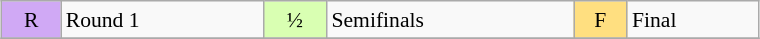<table class="wikitable" style="margin:0.5em auto; font-size:90%; line-height:1.25em;" width=40%;>
<tr>
<td bgcolor="#D0A9F5" align=center>R</td>
<td>Round 1</td>
<td bgcolor="#D9FFB2" align=center>½</td>
<td>Semifinals</td>
<td bgcolor="#FFDF80" align=center>F</td>
<td>Final</td>
</tr>
<tr>
</tr>
</table>
